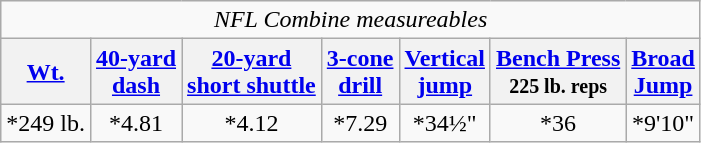<table class="wikitable">
<tr>
<td colspan="10" align="center"><em>NFL Combine measureables</em></td>
</tr>
<tr>
<th><a href='#'>Wt.</a></th>
<th><a href='#'>40-yard<br>dash</a></th>
<th><a href='#'>20-yard<br>short shuttle</a></th>
<th><a href='#'>3-cone<br>drill</a></th>
<th><a href='#'>Vertical<br>jump</a></th>
<th><a href='#'>Bench Press</a><br><small>225 lb. reps</small></th>
<th><a href='#'>Broad<br>Jump</a></th>
</tr>
<tr>
<td ALIGN="center">*249 lb.</td>
<td ALIGN="center">*4.81</td>
<td ALIGN="center">*4.12</td>
<td ALIGN="center">*7.29</td>
<td ALIGN="center">*34½"</td>
<td ALIGN="center">*36</td>
<td ALIGN="center">*9'10"</td>
</tr>
</table>
